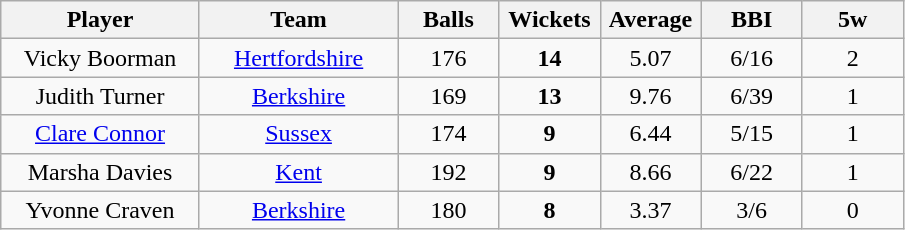<table class="wikitable" style="text-align:center">
<tr>
<th width=125>Player</th>
<th width=125>Team</th>
<th width=60>Balls</th>
<th width=60>Wickets</th>
<th width=60>Average</th>
<th width=60>BBI</th>
<th width=60>5w</th>
</tr>
<tr>
<td>Vicky Boorman</td>
<td><a href='#'>Hertfordshire</a></td>
<td>176</td>
<td><strong>14</strong></td>
<td>5.07</td>
<td>6/16</td>
<td>2</td>
</tr>
<tr>
<td>Judith Turner</td>
<td><a href='#'>Berkshire</a></td>
<td>169</td>
<td><strong>13</strong></td>
<td>9.76</td>
<td>6/39</td>
<td>1</td>
</tr>
<tr>
<td><a href='#'>Clare Connor</a></td>
<td><a href='#'>Sussex</a></td>
<td>174</td>
<td><strong>9</strong></td>
<td>6.44</td>
<td>5/15</td>
<td>1</td>
</tr>
<tr>
<td>Marsha Davies</td>
<td><a href='#'>Kent</a></td>
<td>192</td>
<td><strong>9</strong></td>
<td>8.66</td>
<td>6/22</td>
<td>1</td>
</tr>
<tr>
<td>Yvonne Craven</td>
<td><a href='#'>Berkshire</a></td>
<td>180</td>
<td><strong>8</strong></td>
<td>3.37</td>
<td>3/6</td>
<td>0</td>
</tr>
</table>
